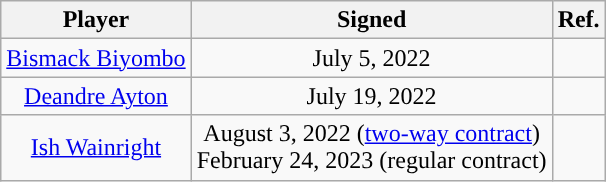<table class="wikitable sortable sortable" style="text-align: center">
<tr>
<th>Player</th>
<th>Signed</th>
<th>Ref.</th>
</tr>
<tr>
<td><a href='#'>Bismack Biyombo</a></td>
<td>July 5, 2022</td>
<td></td>
</tr>
<tr>
<td><a href='#'>Deandre Ayton</a></td>
<td>July 19, 2022</td>
<td></td>
</tr>
<tr>
<td><a href='#'>Ish Wainright</a></td>
<td>August 3, 2022 (<a href='#'>two-way contract</a>)<br>February 24, 2023 (regular contract)</td>
<td></td>
</tr>
</table>
